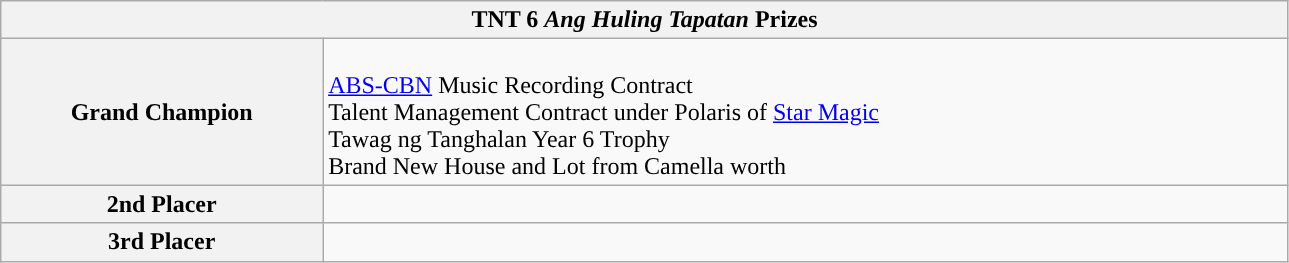<table class="wikitable mw-collapsible ">
<tr>
<th colspan="2">TNT 6 <em>Ang Huling Tapatan</em> Prizes</th>
</tr>
<tr>
<th width="15%">Grand Champion</th>
<td align="left" width="45%"><br><a href='#'>ABS-CBN</a> Music Recording Contract<br>Talent Management Contract under Polaris of <a href='#'>Star Magic</a><br>Tawag ng Tanghalan Year 6 Trophy<br>Brand New House and Lot from Camella worth </td>
</tr>
<tr>
<th width="15%">2nd Placer</th>
<td align="left" width="45%"></td>
</tr>
<tr>
<th width="15%">3rd Placer</th>
<td align="left" width="45%"></td>
</tr>
</table>
